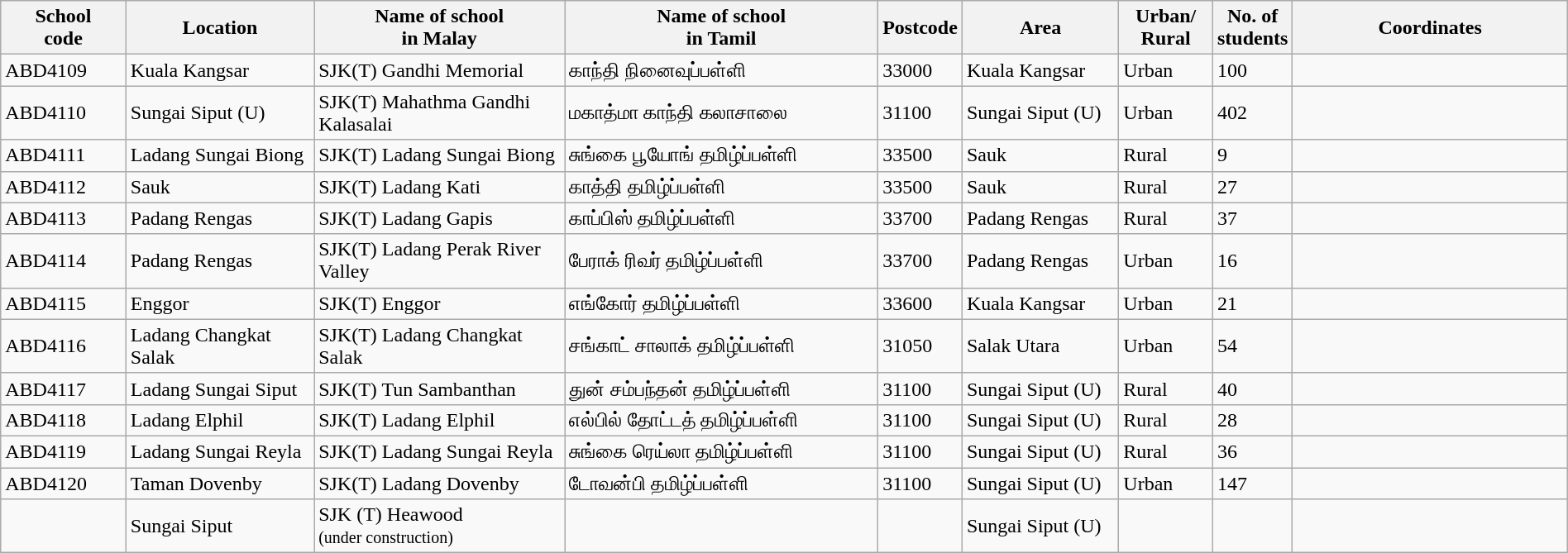<table class="wikitable sortable" style="width:100%">
<tr>
<th style="width:8%">School<br>code</th>
<th style="width:12%">Location</th>
<th style="width:16%">Name of school<br>in Malay</th>
<th style="width:20%">Name of school<br>in Tamil</th>
<th style="width:5%">Postcode</th>
<th style="width:10%">Area</th>
<th style="width:6%">Urban/<br>Rural</th>
<th style="width:5%">No. of<br>students</th>
<th style="width:18% white-space: nowrap;">Coordinates</th>
</tr>
<tr>
<td>ABD4109</td>
<td>Kuala Kangsar</td>
<td>SJK(T) Gandhi Memorial</td>
<td>காந்தி நினைவுப்பள்ளி</td>
<td>33000</td>
<td>Kuala Kangsar</td>
<td>Urban</td>
<td>100</td>
<td style="white-space:nowrap;"></td>
</tr>
<tr>
<td>ABD4110</td>
<td>Sungai Siput (U)</td>
<td>SJK(T) Mahathma Gandhi Kalasalai</td>
<td>மகாத்மா காந்தி கலாசாலை</td>
<td>31100</td>
<td>Sungai Siput (U)</td>
<td>Urban</td>
<td>402</td>
<td style="white-space:nowrap;"></td>
</tr>
<tr>
<td>ABD4111</td>
<td>Ladang Sungai Biong</td>
<td>SJK(T) Ladang Sungai Biong</td>
<td>சுங்கை பூயோங் தமிழ்ப்பள்ளி</td>
<td>33500</td>
<td>Sauk</td>
<td>Rural</td>
<td>9</td>
<td style="white-space:nowrap;"></td>
</tr>
<tr>
<td>ABD4112</td>
<td>Sauk</td>
<td>SJK(T) Ladang Kati</td>
<td>காத்தி தமிழ்ப்பள்ளி</td>
<td>33500</td>
<td>Sauk</td>
<td>Rural</td>
<td>27</td>
<td style="white-space:nowrap;"></td>
</tr>
<tr>
<td>ABD4113</td>
<td>Padang Rengas</td>
<td>SJK(T) Ladang Gapis</td>
<td>காப்பிஸ் தமிழ்ப்பள்ளி</td>
<td>33700</td>
<td>Padang Rengas</td>
<td>Rural</td>
<td>37</td>
<td style="white-space:nowrap;"></td>
</tr>
<tr>
<td>ABD4114</td>
<td>Padang Rengas</td>
<td>SJK(T) Ladang Perak River Valley</td>
<td>பேராக் ரிவர் தமிழ்ப்பள்ளி</td>
<td>33700</td>
<td>Padang Rengas</td>
<td>Urban</td>
<td>16</td>
<td style="white-space:nowrap;"></td>
</tr>
<tr>
<td>ABD4115</td>
<td>Enggor</td>
<td>SJK(T) Enggor</td>
<td>எங்கோர் தமிழ்ப்பள்ளி</td>
<td>33600</td>
<td>Kuala Kangsar</td>
<td>Urban</td>
<td>21</td>
<td style="white-space:nowrap;"></td>
</tr>
<tr>
<td>ABD4116</td>
<td>Ladang Changkat Salak</td>
<td>SJK(T) Ladang Changkat Salak</td>
<td>சங்காட் சாலாக் தமிழ்ப்பள்ளி</td>
<td>31050</td>
<td>Salak Utara</td>
<td>Urban</td>
<td>54</td>
<td style="white-space:nowrap;"></td>
</tr>
<tr>
<td>ABD4117</td>
<td>Ladang Sungai Siput</td>
<td>SJK(T) Tun Sambanthan</td>
<td>துன் சம்பந்தன் தமிழ்ப்பள்ளி</td>
<td>31100</td>
<td>Sungai Siput (U)</td>
<td>Rural</td>
<td>40</td>
<td style="white-space:nowrap;"></td>
</tr>
<tr>
<td>ABD4118</td>
<td>Ladang Elphil</td>
<td>SJK(T) Ladang Elphil</td>
<td>எல்பில் தோட்டத் தமிழ்ப்பள்ளி</td>
<td>31100</td>
<td>Sungai Siput (U)</td>
<td>Rural</td>
<td>28</td>
<td style="white-space:nowrap;"></td>
</tr>
<tr>
<td>ABD4119</td>
<td>Ladang Sungai Reyla</td>
<td>SJK(T) Ladang Sungai Reyla</td>
<td>சுங்கை ரெய்லா தமிழ்ப்பள்ளி</td>
<td>31100</td>
<td>Sungai Siput (U)</td>
<td>Rural</td>
<td>36</td>
<td style="white-space:nowrap;"></td>
</tr>
<tr>
<td>ABD4120</td>
<td>Taman Dovenby</td>
<td>SJK(T) Ladang Dovenby</td>
<td>டோவன்பி தமிழ்ப்பள்ளி</td>
<td>31100</td>
<td>Sungai Siput (U)</td>
<td>Urban</td>
<td>147</td>
<td style="white-space:nowrap;"></td>
</tr>
<tr>
<td></td>
<td>Sungai Siput</td>
<td>SJK (T) Heawood<br><small>(under construction)</small></td>
<td></td>
<td></td>
<td>Sungai Siput (U)</td>
<td></td>
<td></td>
<td style="white-space:nowrap;"></td>
</tr>
</table>
